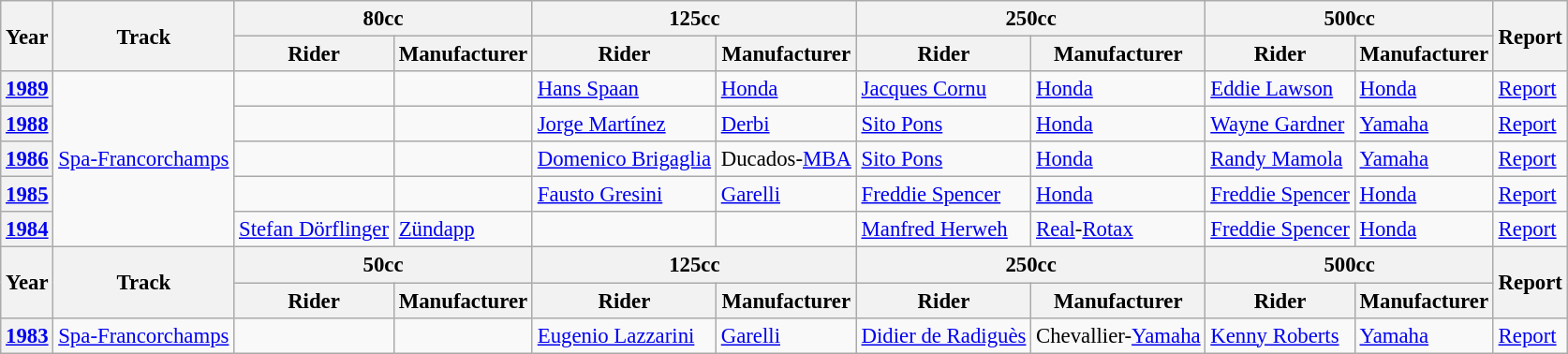<table class="wikitable" style="font-size: 95%;">
<tr>
<th rowspan=2>Year</th>
<th rowspan=2>Track</th>
<th colspan=2>80cc</th>
<th colspan=2>125cc</th>
<th colspan=2>250cc</th>
<th colspan=2>500cc</th>
<th rowspan=2>Report</th>
</tr>
<tr>
<th>Rider</th>
<th>Manufacturer</th>
<th>Rider</th>
<th>Manufacturer</th>
<th>Rider</th>
<th>Manufacturer</th>
<th>Rider</th>
<th>Manufacturer</th>
</tr>
<tr>
<th><a href='#'>1989</a></th>
<td rowspan="5"><a href='#'>Spa-Francorchamps</a></td>
<td></td>
<td></td>
<td> <a href='#'>Hans Spaan</a></td>
<td><a href='#'>Honda</a></td>
<td> <a href='#'>Jacques Cornu</a></td>
<td><a href='#'>Honda</a></td>
<td> <a href='#'>Eddie Lawson</a></td>
<td><a href='#'>Honda</a></td>
<td><a href='#'>Report</a></td>
</tr>
<tr>
<th><a href='#'>1988</a></th>
<td></td>
<td></td>
<td> <a href='#'>Jorge Martínez</a></td>
<td><a href='#'>Derbi</a></td>
<td> <a href='#'>Sito Pons</a></td>
<td><a href='#'>Honda</a></td>
<td> <a href='#'>Wayne Gardner</a></td>
<td><a href='#'>Yamaha</a></td>
<td><a href='#'>Report</a></td>
</tr>
<tr>
<th><a href='#'>1986</a></th>
<td></td>
<td></td>
<td> <a href='#'>Domenico Brigaglia</a></td>
<td>Ducados-<a href='#'>MBA</a></td>
<td> <a href='#'>Sito Pons</a></td>
<td><a href='#'>Honda</a></td>
<td> <a href='#'>Randy Mamola</a></td>
<td><a href='#'>Yamaha</a></td>
<td><a href='#'>Report</a></td>
</tr>
<tr>
<th><a href='#'>1985</a></th>
<td></td>
<td></td>
<td> <a href='#'>Fausto Gresini</a></td>
<td><a href='#'>Garelli</a></td>
<td> <a href='#'>Freddie Spencer</a></td>
<td><a href='#'>Honda</a></td>
<td> <a href='#'>Freddie Spencer</a></td>
<td><a href='#'>Honda</a></td>
<td><a href='#'>Report</a></td>
</tr>
<tr>
<th><a href='#'>1984</a></th>
<td> <a href='#'>Stefan Dörflinger</a></td>
<td><a href='#'>Zündapp</a></td>
<td></td>
<td></td>
<td> <a href='#'>Manfred Herweh</a></td>
<td><a href='#'>Real</a>-<a href='#'>Rotax</a></td>
<td> <a href='#'>Freddie Spencer</a></td>
<td><a href='#'>Honda</a></td>
<td><a href='#'>Report</a></td>
</tr>
<tr>
<th rowspan=2>Year</th>
<th rowspan=2>Track</th>
<th colspan=2>50cc</th>
<th colspan=2>125cc</th>
<th colspan=2>250cc</th>
<th colspan=2>500cc</th>
<th rowspan=2>Report</th>
</tr>
<tr>
<th>Rider</th>
<th>Manufacturer</th>
<th>Rider</th>
<th>Manufacturer</th>
<th>Rider</th>
<th>Manufacturer</th>
<th>Rider</th>
<th>Manufacturer</th>
</tr>
<tr>
<th><a href='#'>1983</a></th>
<td><a href='#'>Spa-Francorchamps</a></td>
<td></td>
<td></td>
<td> <a href='#'>Eugenio Lazzarini</a></td>
<td><a href='#'>Garelli</a></td>
<td> <a href='#'>Didier de Radiguès</a></td>
<td>Chevallier-<a href='#'>Yamaha</a></td>
<td> <a href='#'>Kenny Roberts</a></td>
<td><a href='#'>Yamaha</a></td>
<td><a href='#'>Report</a></td>
</tr>
</table>
